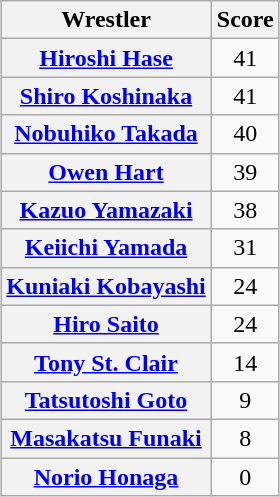<table class="wikitable" style="margin: 1em auto 1em auto;text-align:center">
<tr>
<th>Wrestler</th>
<th>Score</th>
</tr>
<tr>
<th><a href='#'>Hiroshi Hase</a></th>
<td>41</td>
</tr>
<tr>
<th><a href='#'>Shiro Koshinaka</a></th>
<td>41</td>
</tr>
<tr>
<th><a href='#'>Nobuhiko Takada</a></th>
<td>40</td>
</tr>
<tr>
<th><a href='#'>Owen Hart</a></th>
<td>39</td>
</tr>
<tr>
<th><a href='#'>Kazuo Yamazaki</a></th>
<td>38</td>
</tr>
<tr>
<th><a href='#'>Keiichi Yamada</a></th>
<td>31</td>
</tr>
<tr>
<th><a href='#'>Kuniaki Kobayashi</a></th>
<td>24</td>
</tr>
<tr>
<th><a href='#'>Hiro Saito</a></th>
<td>24</td>
</tr>
<tr>
<th><a href='#'>Tony St. Clair</a></th>
<td>14</td>
</tr>
<tr>
<th><a href='#'>Tatsutoshi Goto</a></th>
<td>9</td>
</tr>
<tr>
<th><a href='#'>Masakatsu Funaki</a></th>
<td>8</td>
</tr>
<tr>
<th><a href='#'>Norio Honaga</a></th>
<td>0</td>
</tr>
</table>
